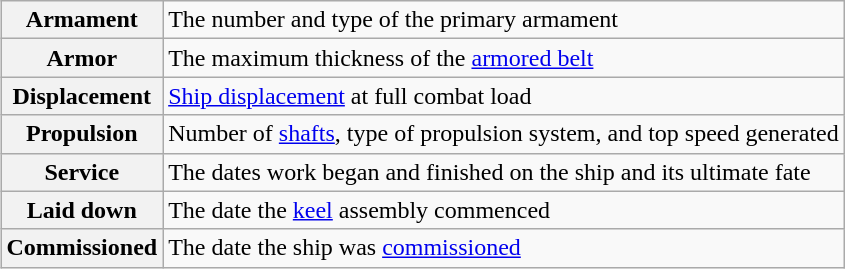<table class="wikitable plainrowheaders" style="float: right; margin: 0 0 0 1em;">
<tr>
<th scope="row">Armament</th>
<td>The number and type of the primary armament</td>
</tr>
<tr>
<th scope="row">Armor</th>
<td>The maximum thickness of the <a href='#'>armored belt</a></td>
</tr>
<tr>
<th scope="row">Displacement</th>
<td><a href='#'>Ship displacement</a> at full combat load</td>
</tr>
<tr>
<th scope="row">Propulsion</th>
<td>Number of <a href='#'>shafts</a>, type of propulsion system, and top speed generated</td>
</tr>
<tr>
<th scope="row">Service</th>
<td>The dates work began and finished on the ship and its ultimate fate</td>
</tr>
<tr>
<th scope="row">Laid down</th>
<td>The date the <a href='#'>keel</a> assembly commenced</td>
</tr>
<tr>
<th scope="row">Commissioned</th>
<td>The date the ship was <a href='#'>commissioned</a></td>
</tr>
</table>
